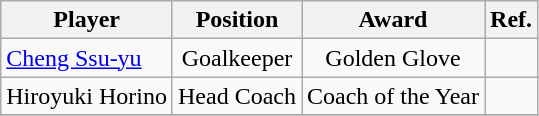<table class="wikitable">
<tr>
<th>Player</th>
<th>Position</th>
<th>Award</th>
<th>Ref.</th>
</tr>
<tr>
<td> <a href='#'>Cheng Ssu-yu</a></td>
<td align="center">Goalkeeper</td>
<td align="center">Golden Glove</td>
<td align="center"></td>
</tr>
<tr>
<td> Hiroyuki Horino</td>
<td align="center">Head Coach</td>
<td align="center">Coach of the Year</td>
<td align="center"></td>
</tr>
<tr>
</tr>
</table>
